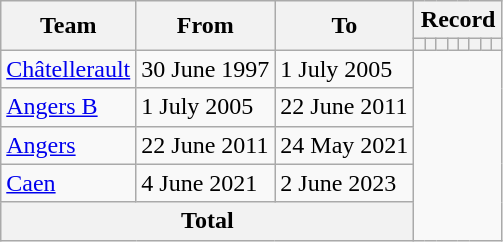<table class="wikitable" style="text-align: center">
<tr>
<th rowspan=2>Team</th>
<th rowspan=2>From</th>
<th rowspan=2>To</th>
<th colspan=8>Record</th>
</tr>
<tr>
<th></th>
<th></th>
<th></th>
<th></th>
<th></th>
<th></th>
<th></th>
<th></th>
</tr>
<tr>
<td align=left><a href='#'>Châtellerault</a></td>
<td align=left>30 June 1997</td>
<td align=left>1 July 2005<br></td>
</tr>
<tr>
<td align=left><a href='#'>Angers B</a></td>
<td align=left>1 July 2005</td>
<td align=left>22 June 2011<br></td>
</tr>
<tr>
<td align=left><a href='#'>Angers</a></td>
<td align=left>22 June 2011</td>
<td align=left>24 May 2021<br></td>
</tr>
<tr>
<td align=left><a href='#'>Caen</a></td>
<td align=left>4 June 2021</td>
<td align=left>2 June 2023<br></td>
</tr>
<tr>
<th colspan=3>Total<br></th>
</tr>
</table>
